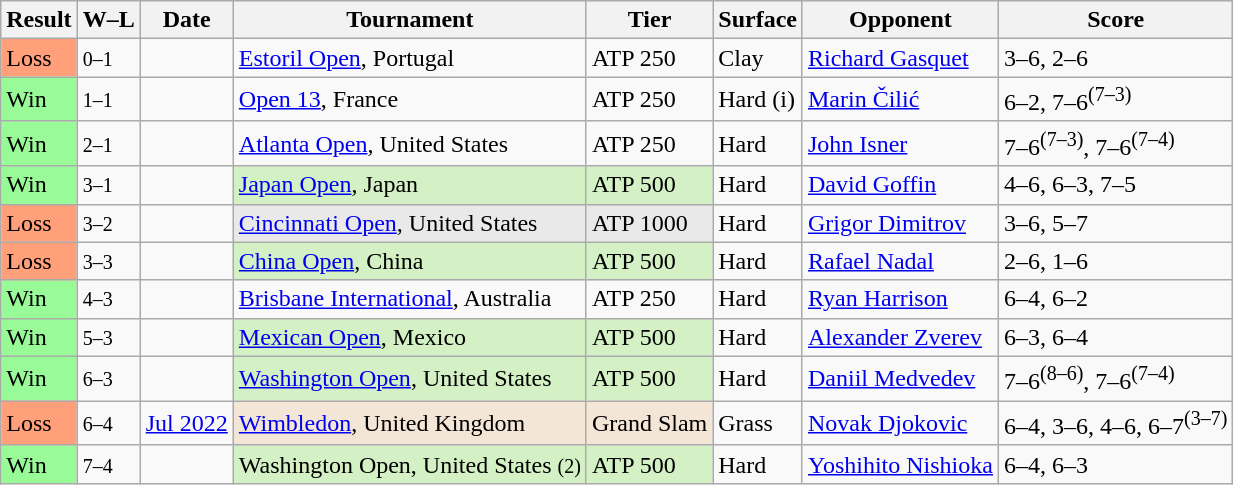<table class="sortable wikitable nowrap">
<tr>
<th>Result</th>
<th class=unsortable>W–L</th>
<th>Date</th>
<th>Tournament</th>
<th>Tier</th>
<th>Surface</th>
<th>Opponent</th>
<th class=unsortable>Score</th>
</tr>
<tr>
<td style=background:#ffa07a>Loss</td>
<td><small>0–1</small></td>
<td><a href='#'></a></td>
<td><a href='#'>Estoril Open</a>, Portugal</td>
<td>ATP 250</td>
<td>Clay</td>
<td> <a href='#'>Richard Gasquet</a></td>
<td>3–6, 2–6</td>
</tr>
<tr>
<td style=background:#98fb98>Win</td>
<td><small>1–1</small></td>
<td><a href='#'></a></td>
<td><a href='#'>Open 13</a>, France</td>
<td>ATP 250</td>
<td>Hard (i)</td>
<td> <a href='#'>Marin Čilić</a></td>
<td>6–2, 7–6<sup>(7–3)</sup></td>
</tr>
<tr>
<td style=background:#98fb98>Win</td>
<td><small>2–1</small></td>
<td><a href='#'></a></td>
<td><a href='#'>Atlanta Open</a>, United States</td>
<td>ATP 250</td>
<td>Hard</td>
<td> <a href='#'>John Isner</a></td>
<td>7–6<sup>(7–3)</sup>, 7–6<sup>(7–4)</sup></td>
</tr>
<tr>
<td style=background:#98fb98>Win</td>
<td><small>3–1</small></td>
<td><a href='#'></a></td>
<td style=background:#d4f1c5><a href='#'>Japan Open</a>, Japan</td>
<td style=background:#d4f1c5>ATP 500</td>
<td>Hard</td>
<td> <a href='#'>David Goffin</a></td>
<td>4–6, 6–3, 7–5</td>
</tr>
<tr>
<td style=background:#ffa07a>Loss</td>
<td><small>3–2</small></td>
<td><a href='#'></a></td>
<td style=background:#e9e9e9><a href='#'>Cincinnati Open</a>, United States</td>
<td style=background:#e9e9e9>ATP 1000</td>
<td>Hard</td>
<td> <a href='#'>Grigor Dimitrov</a></td>
<td>3–6, 5–7</td>
</tr>
<tr>
<td style=background:#ffa07a>Loss</td>
<td><small>3–3</small></td>
<td><a href='#'></a></td>
<td style=background:#d4f1c5><a href='#'>China Open</a>, China</td>
<td style=background:#d4f1c5>ATP 500</td>
<td>Hard</td>
<td> <a href='#'>Rafael Nadal</a></td>
<td>2–6, 1–6</td>
</tr>
<tr>
<td style=background:#98fb98>Win</td>
<td><small>4–3</small></td>
<td><a href='#'></a></td>
<td><a href='#'>Brisbane International</a>, Australia</td>
<td>ATP 250</td>
<td>Hard</td>
<td> <a href='#'>Ryan Harrison</a></td>
<td>6–4, 6–2</td>
</tr>
<tr>
<td style=background:#98fb98>Win</td>
<td><small>5–3</small></td>
<td><a href='#'></a></td>
<td style=background:#d4f1c5><a href='#'>Mexican Open</a>, Mexico</td>
<td style=background:#d4f1c5>ATP 500</td>
<td>Hard</td>
<td> <a href='#'>Alexander Zverev</a></td>
<td>6–3, 6–4</td>
</tr>
<tr>
<td style=background:#98fb98>Win</td>
<td><small>6–3</small></td>
<td><a href='#'></a></td>
<td style=background:#d4f1c5><a href='#'>Washington Open</a>, United States</td>
<td style=background:#d4f1c5>ATP 500</td>
<td>Hard</td>
<td> <a href='#'>Daniil Medvedev</a></td>
<td>7–6<sup>(8–6)</sup>, 7–6<sup>(7–4)</sup></td>
</tr>
<tr>
<td style=background:#ffa07a>Loss</td>
<td><small>6–4</small></td>
<td><a href='#'>Jul 2022</a></td>
<td style=background:#f3e6d7><a href='#'>Wimbledon</a>, United Kingdom</td>
<td style=background:#f3e6d7>Grand Slam</td>
<td>Grass</td>
<td> <a href='#'>Novak Djokovic</a></td>
<td>6–4, 3–6, 4–6, 6–7<sup>(3–7)</sup></td>
</tr>
<tr>
<td style=background:#98fb98>Win</td>
<td><small>7–4</small></td>
<td><a href='#'></a></td>
<td style=background:#d4f1c5>Washington Open, United States <small>(2)</small></td>
<td style=background:#d4f1c5>ATP 500</td>
<td>Hard</td>
<td> <a href='#'>Yoshihito Nishioka</a></td>
<td>6–4, 6–3</td>
</tr>
</table>
